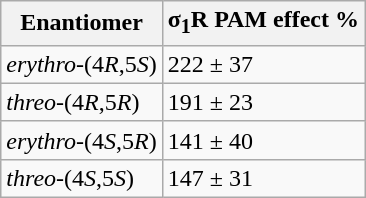<table class="wikitable sortable">
<tr>
<th>Enantiomer</th>
<th>σ<sub>1</sub>R PAM effect %</th>
</tr>
<tr>
<td><em>erythro</em>-(4<em>R</em>,5<em>S</em>)</td>
<td>222 ± 37</td>
</tr>
<tr>
<td><em>threo</em>-(4<em>R</em>,5<em>R</em>)</td>
<td>191 ± 23</td>
</tr>
<tr>
<td><em>erythro</em>-(4<em>S</em>,5<em>R</em>)</td>
<td>141 ± 40</td>
</tr>
<tr>
<td><em>threo</em>-(4<em>S</em>,5<em>S</em>)</td>
<td>147 ± 31</td>
</tr>
</table>
